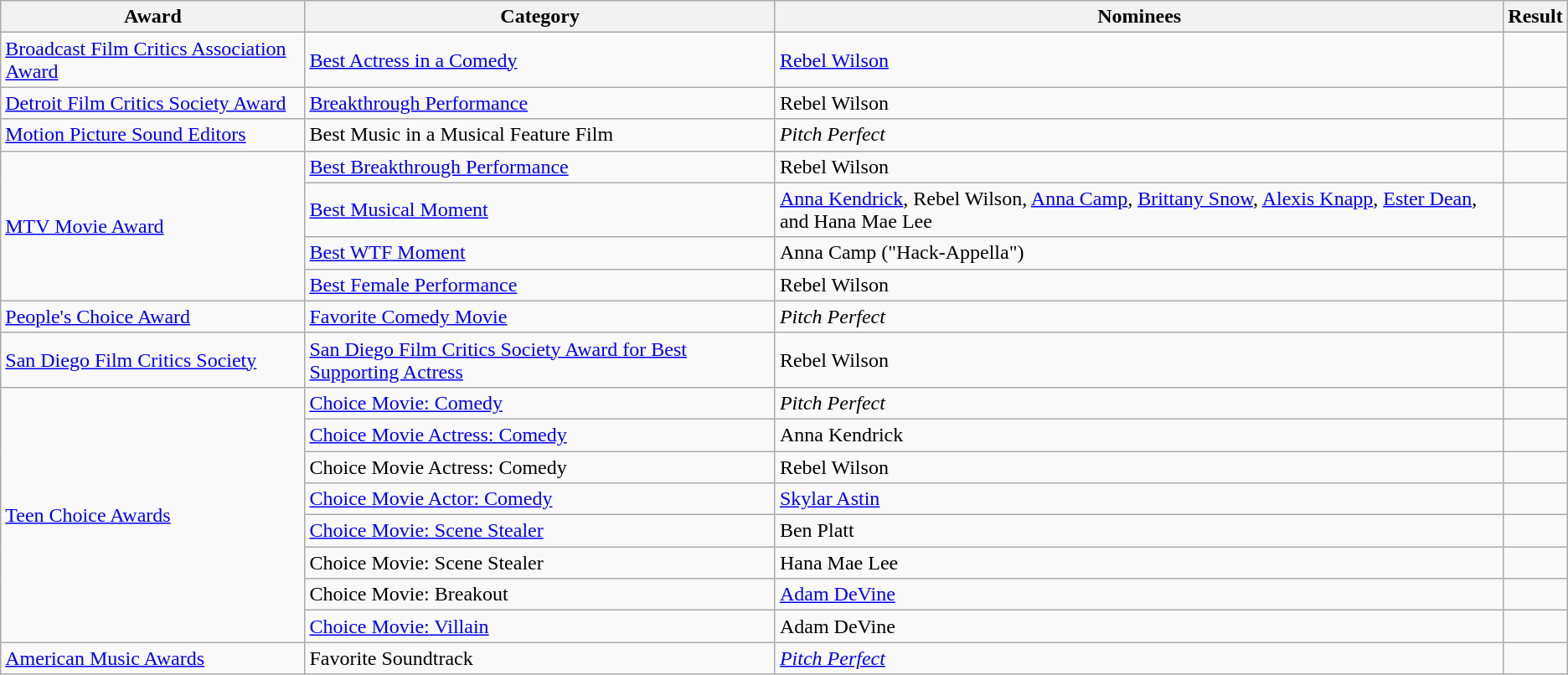<table class="wikitable sortable">
<tr>
<th>Award</th>
<th>Category</th>
<th>Nominees</th>
<th>Result</th>
</tr>
<tr>
<td><a href='#'>Broadcast Film Critics Association Award</a></td>
<td><a href='#'>Best Actress in a Comedy</a></td>
<td><a href='#'>Rebel Wilson</a></td>
<td></td>
</tr>
<tr>
<td><a href='#'>Detroit Film Critics Society Award</a></td>
<td><a href='#'>Breakthrough Performance</a></td>
<td>Rebel Wilson</td>
<td></td>
</tr>
<tr>
<td><a href='#'>Motion Picture Sound Editors</a></td>
<td>Best Music in a Musical Feature Film</td>
<td><em>Pitch Perfect</em></td>
<td></td>
</tr>
<tr>
<td rowspan=4><a href='#'>MTV Movie Award</a></td>
<td><a href='#'>Best Breakthrough Performance</a></td>
<td>Rebel Wilson</td>
<td></td>
</tr>
<tr>
<td><a href='#'>Best Musical Moment</a></td>
<td><a href='#'>Anna Kendrick</a>, Rebel Wilson, <a href='#'>Anna Camp</a>, <a href='#'>Brittany Snow</a>, <a href='#'>Alexis Knapp</a>, <a href='#'>Ester Dean</a>, and Hana Mae Lee</td>
<td></td>
</tr>
<tr>
<td><a href='#'>Best WTF Moment</a></td>
<td>Anna Camp ("Hack-Appella")</td>
<td></td>
</tr>
<tr>
<td><a href='#'>Best Female Performance</a></td>
<td>Rebel Wilson</td>
<td></td>
</tr>
<tr>
<td><a href='#'>People's Choice Award</a></td>
<td><a href='#'>Favorite Comedy Movie</a></td>
<td><em>Pitch Perfect</em></td>
<td></td>
</tr>
<tr>
<td><a href='#'>San Diego Film Critics Society</a></td>
<td><a href='#'>San Diego Film Critics Society Award for Best Supporting Actress</a></td>
<td>Rebel Wilson</td>
<td></td>
</tr>
<tr>
<td rowspan="8"><a href='#'>Teen Choice Awards</a></td>
<td><a href='#'>Choice Movie: Comedy</a></td>
<td><em>Pitch Perfect</em></td>
<td></td>
</tr>
<tr>
<td><a href='#'>Choice Movie Actress: Comedy</a></td>
<td>Anna Kendrick</td>
<td></td>
</tr>
<tr>
<td>Choice Movie Actress: Comedy</td>
<td>Rebel Wilson</td>
<td></td>
</tr>
<tr>
<td><a href='#'>Choice Movie Actor: Comedy</a></td>
<td><a href='#'>Skylar Astin</a></td>
<td></td>
</tr>
<tr>
<td><a href='#'>Choice Movie: Scene Stealer</a></td>
<td>Ben Platt</td>
<td></td>
</tr>
<tr>
<td>Choice Movie: Scene Stealer</td>
<td>Hana Mae Lee</td>
<td></td>
</tr>
<tr>
<td>Choice Movie: Breakout</td>
<td><a href='#'>Adam DeVine</a></td>
<td></td>
</tr>
<tr>
<td><a href='#'>Choice Movie: Villain</a></td>
<td>Adam DeVine</td>
<td></td>
</tr>
<tr>
<td><a href='#'>American Music Awards</a></td>
<td>Favorite Soundtrack</td>
<td><em><a href='#'>Pitch Perfect</a></em></td>
<td></td>
</tr>
</table>
